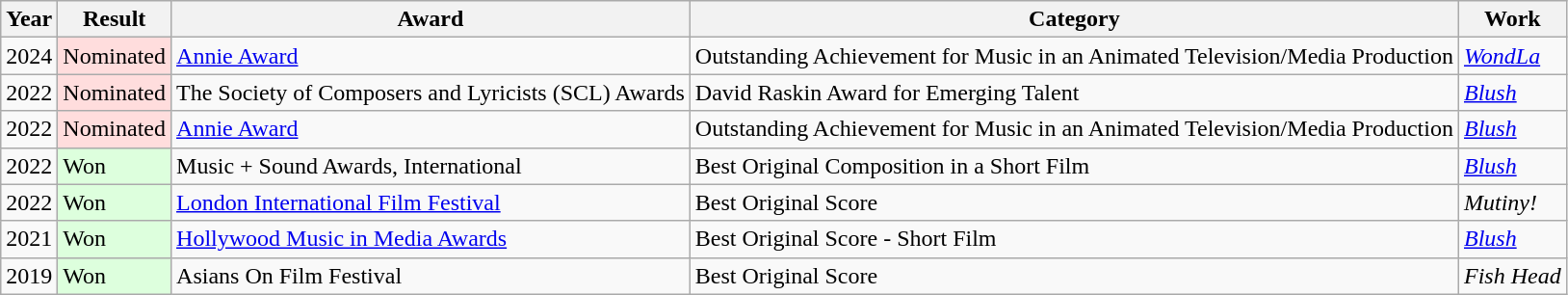<table class="wikitable">
<tr>
<th>Year</th>
<th>Result</th>
<th>Award</th>
<th>Category</th>
<th>Work</th>
</tr>
<tr>
<td rowspan="1">2024</td>
<td style="background: #ffdddd">Nominated</td>
<td><a href='#'>Annie Award</a></td>
<td>Outstanding Achievement for Music in an Animated Television/Media Production</td>
<td><em><a href='#'>WondLa</a></em></td>
</tr>
<tr>
<td rowspan="1">2022</td>
<td style="background: #ffdddd">Nominated</td>
<td>The Society of Composers and Lyricists (SCL) Awards</td>
<td>David Raskin Award for Emerging Talent</td>
<td><em><a href='#'>Blush</a></em></td>
</tr>
<tr>
<td rowspan="1">2022</td>
<td style="background: #ffdddd">Nominated</td>
<td><a href='#'>Annie Award</a></td>
<td>Outstanding Achievement for Music in an Animated Television/Media Production</td>
<td><em><a href='#'>Blush</a></em></td>
</tr>
<tr>
<td rowspan="1">2022</td>
<td style="background: #ddffdd">Won</td>
<td>Music + Sound Awards, International</td>
<td>Best Original Composition in a Short Film</td>
<td><em><a href='#'>Blush</a></em></td>
</tr>
<tr>
<td rowspan="1">2022</td>
<td style="background: #ddffdd">Won</td>
<td><a href='#'>London International Film Festival</a></td>
<td>Best Original Score</td>
<td><em>Mutiny!</em></td>
</tr>
<tr>
<td rowspan="1">2021</td>
<td style="background: #ddffdd">Won</td>
<td><a href='#'>Hollywood Music in Media Awards</a></td>
<td>Best Original Score - Short Film</td>
<td><em><a href='#'>Blush</a></em></td>
</tr>
<tr>
<td rowspan="1">2019</td>
<td style="background: #ddffdd">Won</td>
<td>Asians On Film Festival</td>
<td>Best Original Score</td>
<td><em>Fish Head</em></td>
</tr>
</table>
